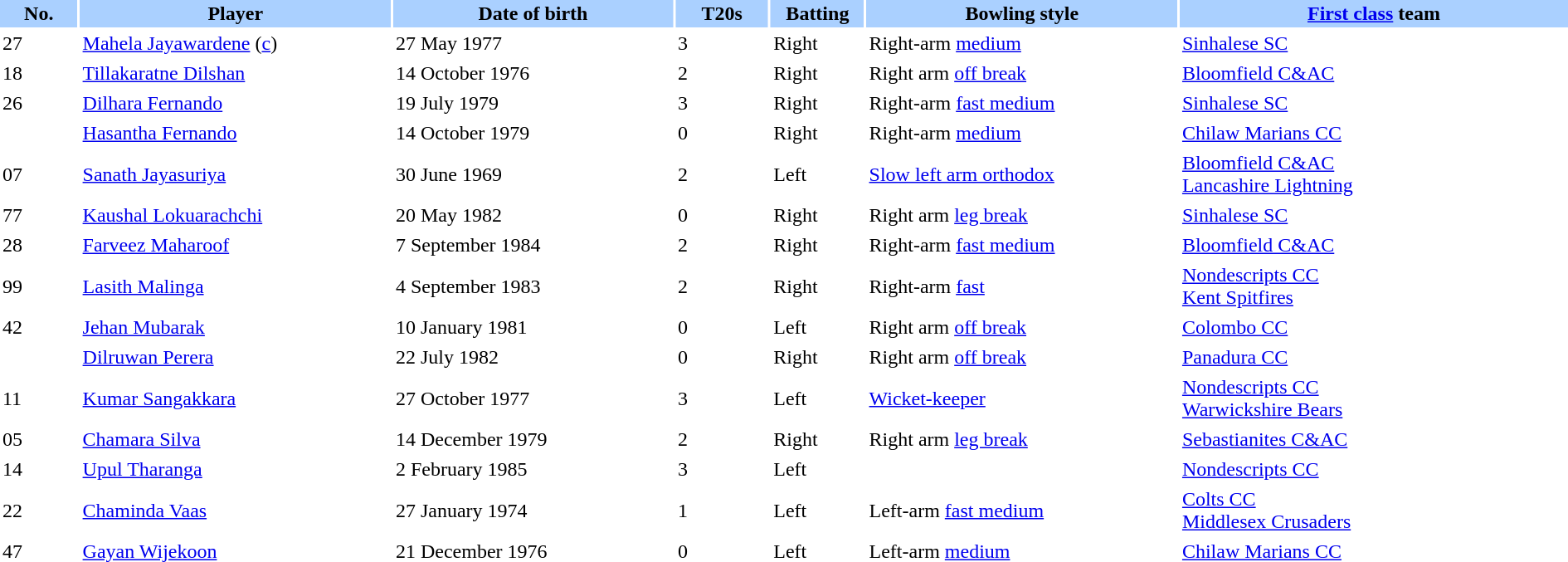<table border="0" cellspacing="2" cellpadding="2" style="width:100%;">
<tr style="background:#aad0ff;">
<th width=5%>No.</th>
<th width=20%>Player</th>
<th width=18%>Date of birth</th>
<th width=6%>T20s</th>
<th width=6%>Batting</th>
<th width=20%>Bowling style</th>
<th width=25%><a href='#'>First class</a> team</th>
</tr>
<tr>
<td>27</td>
<td><a href='#'>Mahela Jayawardene</a> (<a href='#'>c</a>)</td>
<td>27 May 1977</td>
<td>3</td>
<td>Right</td>
<td>Right-arm <a href='#'>medium</a></td>
<td> <a href='#'>Sinhalese SC</a></td>
</tr>
<tr>
<td>18</td>
<td><a href='#'>Tillakaratne Dilshan</a></td>
<td>14 October 1976</td>
<td>2</td>
<td>Right</td>
<td>Right arm <a href='#'>off break</a></td>
<td> <a href='#'>Bloomfield C&AC</a></td>
</tr>
<tr>
<td>26</td>
<td><a href='#'>Dilhara Fernando</a></td>
<td>19 July 1979</td>
<td>3</td>
<td>Right</td>
<td>Right-arm <a href='#'>fast medium</a></td>
<td> <a href='#'>Sinhalese SC</a></td>
</tr>
<tr>
<td></td>
<td><a href='#'>Hasantha Fernando</a></td>
<td>14 October 1979</td>
<td>0</td>
<td>Right</td>
<td>Right-arm <a href='#'>medium</a></td>
<td> <a href='#'>Chilaw Marians CC</a></td>
</tr>
<tr>
<td>07</td>
<td><a href='#'>Sanath Jayasuriya</a></td>
<td>30 June 1969</td>
<td>2</td>
<td>Left</td>
<td><a href='#'>Slow left arm orthodox</a></td>
<td> <a href='#'>Bloomfield C&AC</a><br> <a href='#'>Lancashire Lightning</a></td>
</tr>
<tr>
<td>77</td>
<td><a href='#'>Kaushal Lokuarachchi</a></td>
<td>20 May 1982</td>
<td>0</td>
<td>Right</td>
<td>Right arm <a href='#'>leg break</a></td>
<td> <a href='#'>Sinhalese SC</a></td>
</tr>
<tr>
<td>28</td>
<td><a href='#'>Farveez Maharoof</a></td>
<td>7 September 1984</td>
<td>2</td>
<td>Right</td>
<td>Right-arm <a href='#'>fast medium</a></td>
<td> <a href='#'>Bloomfield C&AC</a></td>
</tr>
<tr>
<td>99</td>
<td><a href='#'>Lasith Malinga</a></td>
<td>4 September 1983</td>
<td>2</td>
<td>Right</td>
<td>Right-arm <a href='#'>fast</a></td>
<td> <a href='#'>Nondescripts CC</a><br> <a href='#'>Kent Spitfires</a></td>
</tr>
<tr>
<td>42</td>
<td><a href='#'>Jehan Mubarak</a></td>
<td>10 January 1981</td>
<td>0</td>
<td>Left</td>
<td>Right arm <a href='#'>off break</a></td>
<td> <a href='#'>Colombo CC</a></td>
</tr>
<tr>
<td></td>
<td><a href='#'>Dilruwan Perera</a></td>
<td>22 July 1982</td>
<td>0</td>
<td>Right</td>
<td>Right arm <a href='#'>off break</a></td>
<td> <a href='#'>Panadura CC</a></td>
</tr>
<tr>
<td>11</td>
<td><a href='#'>Kumar Sangakkara</a></td>
<td>27 October 1977</td>
<td>3</td>
<td>Left</td>
<td><a href='#'>Wicket-keeper</a></td>
<td> <a href='#'>Nondescripts CC</a><br> <a href='#'>Warwickshire Bears</a></td>
</tr>
<tr>
<td>05</td>
<td><a href='#'>Chamara Silva</a></td>
<td>14 December 1979</td>
<td>2</td>
<td>Right</td>
<td>Right arm <a href='#'>leg break</a></td>
<td> <a href='#'>Sebastianites C&AC</a></td>
</tr>
<tr>
<td>14</td>
<td><a href='#'>Upul Tharanga</a></td>
<td>2 February 1985</td>
<td>3</td>
<td>Left</td>
<td></td>
<td> <a href='#'>Nondescripts CC</a></td>
</tr>
<tr>
<td>22</td>
<td><a href='#'>Chaminda Vaas</a></td>
<td>27 January 1974</td>
<td>1</td>
<td>Left</td>
<td>Left-arm <a href='#'>fast medium</a></td>
<td> <a href='#'>Colts CC</a><br> <a href='#'>Middlesex Crusaders</a></td>
</tr>
<tr>
<td>47</td>
<td><a href='#'>Gayan Wijekoon</a></td>
<td>21 December 1976</td>
<td>0</td>
<td>Left</td>
<td>Left-arm <a href='#'>medium</a></td>
<td> <a href='#'>Chilaw Marians CC</a></td>
</tr>
</table>
